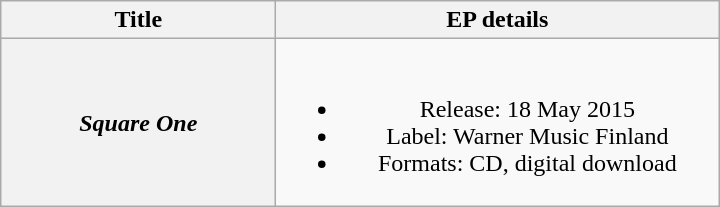<table class="wikitable plainrowheaders" style="text-align:center;">
<tr>
<th scope="col" style="width:11em;">Title</th>
<th scope="col" style="width:18em;">EP details</th>
</tr>
<tr>
<th scope="row"><em>Square One</em></th>
<td><br><ul><li>Release: 18 May 2015</li><li>Label: Warner Music Finland</li><li>Formats: CD, digital download</li></ul></td>
</tr>
</table>
